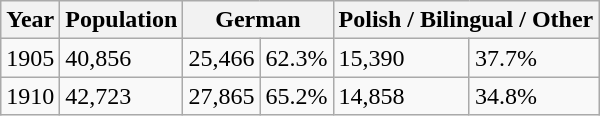<table class="wikitable">
<tr>
<th>Year</th>
<th>Population</th>
<th colspan="2">German</th>
<th colspan="2">Polish / Bilingual / Other</th>
</tr>
<tr>
<td>1905</td>
<td>40,856</td>
<td>25,466</td>
<td>62.3%</td>
<td>15,390</td>
<td>37.7%</td>
</tr>
<tr>
<td>1910</td>
<td>42,723</td>
<td>27,865</td>
<td>65.2%</td>
<td>14,858</td>
<td>34.8%</td>
</tr>
</table>
